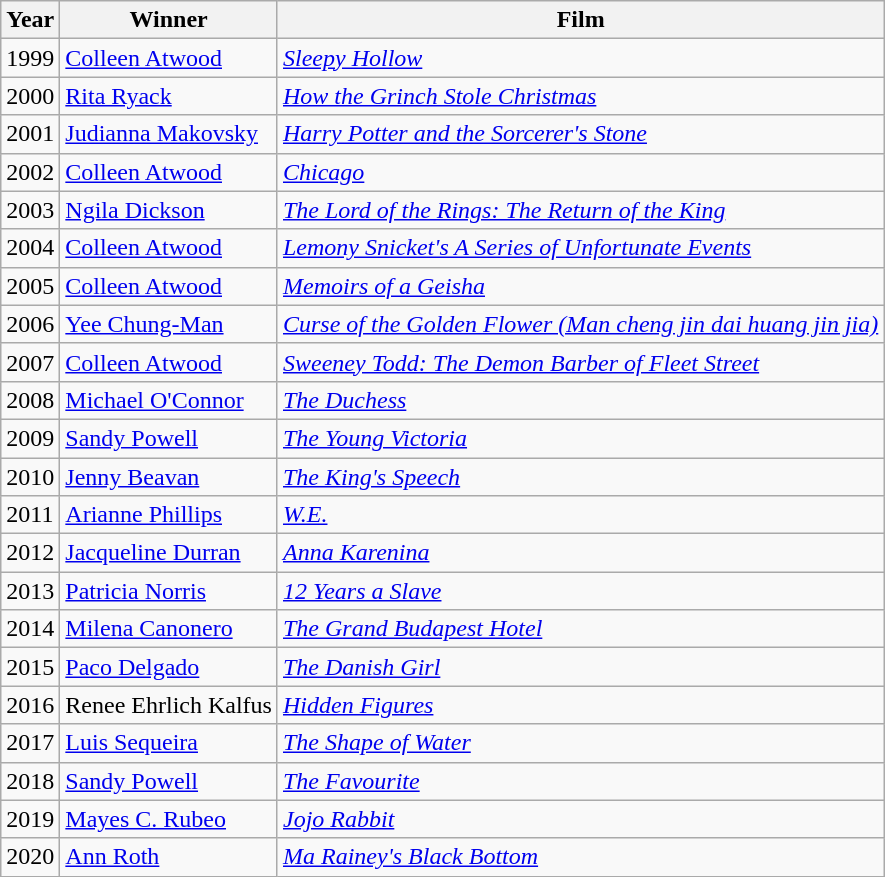<table class="wikitable">
<tr>
<th>Year</th>
<th>Winner</th>
<th>Film</th>
</tr>
<tr>
<td>1999</td>
<td><a href='#'>Colleen Atwood</a></td>
<td><em><a href='#'>Sleepy Hollow</a></em></td>
</tr>
<tr>
<td>2000</td>
<td><a href='#'>Rita Ryack</a></td>
<td><em><a href='#'>How the Grinch Stole Christmas</a></em></td>
</tr>
<tr>
<td>2001</td>
<td><a href='#'>Judianna Makovsky</a></td>
<td><em><a href='#'>Harry Potter and the Sorcerer's Stone</a></em></td>
</tr>
<tr>
<td>2002</td>
<td><a href='#'>Colleen Atwood</a></td>
<td><em><a href='#'>Chicago</a></em></td>
</tr>
<tr>
<td>2003</td>
<td><a href='#'>Ngila Dickson</a></td>
<td><em><a href='#'>The Lord of the Rings: The Return of the King</a></em></td>
</tr>
<tr>
<td>2004</td>
<td><a href='#'>Colleen Atwood</a></td>
<td><em><a href='#'>Lemony Snicket's A Series of Unfortunate Events</a></em></td>
</tr>
<tr>
<td>2005</td>
<td><a href='#'>Colleen Atwood</a></td>
<td><em><a href='#'>Memoirs of a Geisha</a></em></td>
</tr>
<tr>
<td>2006</td>
<td><a href='#'>Yee Chung-Man</a></td>
<td><em><a href='#'>Curse of the Golden Flower (Man cheng jin dai huang jin jia)</a></em></td>
</tr>
<tr>
<td>2007</td>
<td><a href='#'>Colleen Atwood</a></td>
<td><em><a href='#'>Sweeney Todd: The Demon Barber of Fleet Street</a></em></td>
</tr>
<tr>
<td>2008</td>
<td><a href='#'>Michael O'Connor</a></td>
<td><em><a href='#'>The Duchess</a></em></td>
</tr>
<tr>
<td>2009</td>
<td><a href='#'>Sandy Powell</a></td>
<td><em><a href='#'>The Young Victoria</a></em></td>
</tr>
<tr>
<td>2010</td>
<td><a href='#'>Jenny Beavan</a></td>
<td><em><a href='#'>The King's Speech</a></em></td>
</tr>
<tr>
<td>2011</td>
<td><a href='#'>Arianne Phillips</a></td>
<td><em><a href='#'>W.E.</a></em></td>
</tr>
<tr>
<td>2012</td>
<td><a href='#'>Jacqueline Durran</a></td>
<td><em><a href='#'>Anna Karenina</a></em></td>
</tr>
<tr>
<td>2013</td>
<td><a href='#'>Patricia Norris</a></td>
<td><em><a href='#'>12 Years a Slave</a></em></td>
</tr>
<tr>
<td>2014</td>
<td><a href='#'>Milena Canonero</a></td>
<td><em><a href='#'>The Grand Budapest Hotel</a></em></td>
</tr>
<tr>
<td>2015</td>
<td><a href='#'>Paco Delgado</a></td>
<td><em><a href='#'>The Danish Girl</a></em></td>
</tr>
<tr>
<td>2016</td>
<td>Renee Ehrlich Kalfus</td>
<td><em><a href='#'>Hidden Figures</a></em></td>
</tr>
<tr>
<td>2017</td>
<td><a href='#'>Luis Sequeira</a></td>
<td><em><a href='#'>The Shape of Water</a></em></td>
</tr>
<tr>
<td>2018</td>
<td><a href='#'>Sandy Powell</a></td>
<td><em><a href='#'>The Favourite</a></em></td>
</tr>
<tr>
<td>2019</td>
<td><a href='#'>Mayes C. Rubeo</a></td>
<td><em><a href='#'>Jojo Rabbit</a></em></td>
</tr>
<tr>
<td>2020</td>
<td><a href='#'>Ann Roth</a></td>
<td><em><a href='#'>Ma Rainey's Black Bottom</a></em></td>
</tr>
</table>
